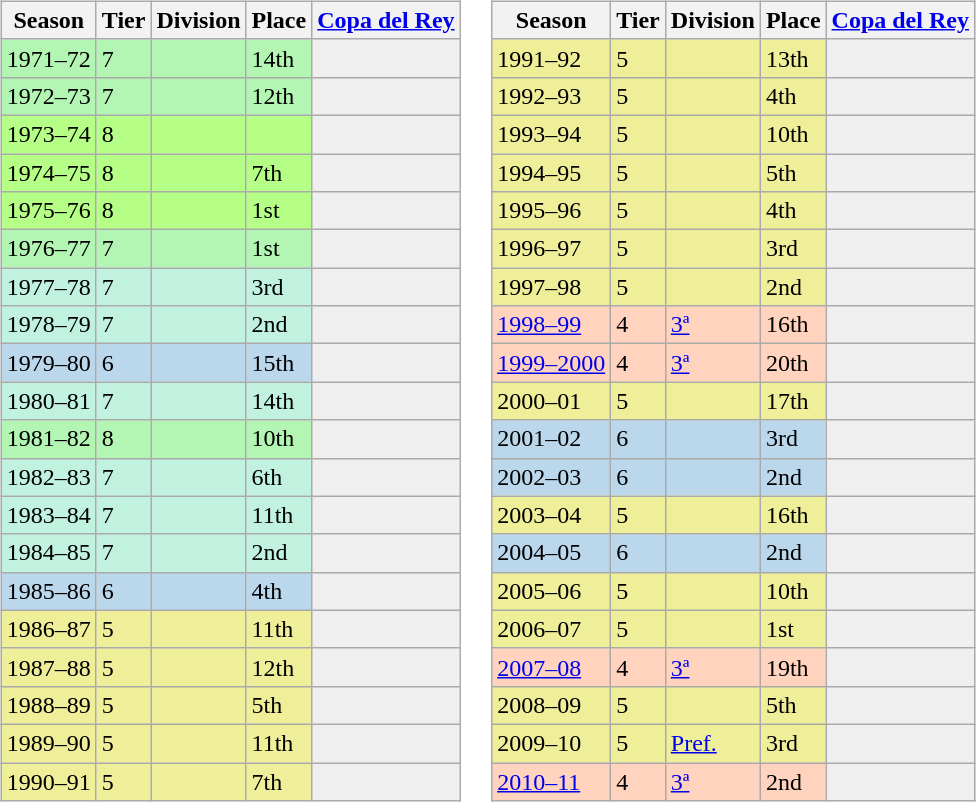<table>
<tr>
<td valign="top" width=0%><br><table class="wikitable">
<tr style="background:#f0f6fa;">
<th>Season</th>
<th>Tier</th>
<th>Division</th>
<th>Place</th>
<th><a href='#'>Copa del Rey</a></th>
</tr>
<tr>
<td style="background:#B3F5B3;">1971–72</td>
<td style="background:#B3F5B3;">7</td>
<td style="background:#B3F5B3;"></td>
<td style="background:#B3F5B3;">14th</td>
<th style="background:#efefef;"></th>
</tr>
<tr>
<td style="background:#B3F5B3;">1972–73</td>
<td style="background:#B3F5B3;">7</td>
<td style="background:#B3F5B3;"></td>
<td style="background:#B3F5B3;">12th</td>
<th style="background:#efefef;"></th>
</tr>
<tr>
<td style="background:#B6FF86;">1973–74</td>
<td style="background:#B6FF86;">8</td>
<td style="background:#B6FF86;"></td>
<td style="background:#B6FF86;"></td>
<th style="background:#efefef;"></th>
</tr>
<tr>
<td style="background:#B6FF86;">1974–75</td>
<td style="background:#B6FF86;">8</td>
<td style="background:#B6FF86;"></td>
<td style="background:#B6FF86;">7th</td>
<th style="background:#efefef;"></th>
</tr>
<tr>
<td style="background:#B6FF86;">1975–76</td>
<td style="background:#B6FF86;">8</td>
<td style="background:#B6FF86;"></td>
<td style="background:#B6FF86;">1st</td>
<th style="background:#efefef;"></th>
</tr>
<tr>
<td style="background:#B3F5B3;">1976–77</td>
<td style="background:#B3F5B3;">7</td>
<td style="background:#B3F5B3;"></td>
<td style="background:#B3F5B3;">1st</td>
<th style="background:#efefef;"></th>
</tr>
<tr>
<td style="background:#C0F2DF;">1977–78</td>
<td style="background:#C0F2DF;">7</td>
<td style="background:#C0F2DF;"></td>
<td style="background:#C0F2DF;">3rd</td>
<th style="background:#efefef;"></th>
</tr>
<tr>
<td style="background:#C0F2DF;">1978–79</td>
<td style="background:#C0F2DF;">7</td>
<td style="background:#C0F2DF;"></td>
<td style="background:#C0F2DF;">2nd</td>
<th style="background:#efefef;"></th>
</tr>
<tr>
<td style="background:#BBD7EC;">1979–80</td>
<td style="background:#BBD7EC;">6</td>
<td style="background:#BBD7EC;"></td>
<td style="background:#BBD7EC;">15th</td>
<th style="background:#efefef;"></th>
</tr>
<tr>
<td style="background:#C0F2DF;">1980–81</td>
<td style="background:#C0F2DF;">7</td>
<td style="background:#C0F2DF;"></td>
<td style="background:#C0F2DF;">14th</td>
<th style="background:#efefef;"></th>
</tr>
<tr>
<td style="background:#B3F5B3;">1981–82</td>
<td style="background:#B3F5B3;">8</td>
<td style="background:#B3F5B3;"></td>
<td style="background:#B3F5B3;">10th</td>
<th style="background:#efefef;"></th>
</tr>
<tr>
<td style="background:#C0F2DF;">1982–83</td>
<td style="background:#C0F2DF;">7</td>
<td style="background:#C0F2DF;"></td>
<td style="background:#C0F2DF;">6th</td>
<th style="background:#efefef;"></th>
</tr>
<tr>
<td style="background:#C0F2DF;">1983–84</td>
<td style="background:#C0F2DF;">7</td>
<td style="background:#C0F2DF;"></td>
<td style="background:#C0F2DF;">11th</td>
<th style="background:#efefef;"></th>
</tr>
<tr>
<td style="background:#C0F2DF;">1984–85</td>
<td style="background:#C0F2DF;">7</td>
<td style="background:#C0F2DF;"></td>
<td style="background:#C0F2DF;">2nd</td>
<th style="background:#efefef;"></th>
</tr>
<tr>
<td style="background:#BBD7EC;">1985–86</td>
<td style="background:#BBD7EC;">6</td>
<td style="background:#BBD7EC;"></td>
<td style="background:#BBD7EC;">4th</td>
<th style="background:#efefef;"></th>
</tr>
<tr>
<td style="background:#EFEF99;">1986–87</td>
<td style="background:#EFEF99;">5</td>
<td style="background:#EFEF99;"></td>
<td style="background:#EFEF99;">11th</td>
<th style="background:#efefef;"></th>
</tr>
<tr>
<td style="background:#EFEF99;">1987–88</td>
<td style="background:#EFEF99;">5</td>
<td style="background:#EFEF99;"></td>
<td style="background:#EFEF99;">12th</td>
<th style="background:#efefef;"></th>
</tr>
<tr>
<td style="background:#EFEF99;">1988–89</td>
<td style="background:#EFEF99;">5</td>
<td style="background:#EFEF99;"></td>
<td style="background:#EFEF99;">5th</td>
<th style="background:#efefef;"></th>
</tr>
<tr>
<td style="background:#EFEF99;">1989–90</td>
<td style="background:#EFEF99;">5</td>
<td style="background:#EFEF99;"></td>
<td style="background:#EFEF99;">11th</td>
<td style="background:#efefef;"></td>
</tr>
<tr>
<td style="background:#EFEF99;">1990–91</td>
<td style="background:#EFEF99;">5</td>
<td style="background:#EFEF99;"></td>
<td style="background:#EFEF99;">7th</td>
<td style="background:#efefef;"></td>
</tr>
</table>
</td>
<td valign="top" width=0%><br><table class="wikitable">
<tr style="background:#f0f6fa;">
<th>Season</th>
<th>Tier</th>
<th>Division</th>
<th>Place</th>
<th><a href='#'>Copa del Rey</a></th>
</tr>
<tr>
<td style="background:#EFEF99;">1991–92</td>
<td style="background:#EFEF99;">5</td>
<td style="background:#EFEF99;"></td>
<td style="background:#EFEF99;">13th</td>
<th style="background:#efefef;"></th>
</tr>
<tr>
<td style="background:#EFEF99;">1992–93</td>
<td style="background:#EFEF99;">5</td>
<td style="background:#EFEF99;"></td>
<td style="background:#EFEF99;">4th</td>
<td style="background:#efefef;"></td>
</tr>
<tr>
<td style="background:#EFEF99;">1993–94</td>
<td style="background:#EFEF99;">5</td>
<td style="background:#EFEF99;"></td>
<td style="background:#EFEF99;">10th</td>
<th style="background:#efefef;"></th>
</tr>
<tr>
<td style="background:#EFEF99;">1994–95</td>
<td style="background:#EFEF99;">5</td>
<td style="background:#EFEF99;"></td>
<td style="background:#EFEF99;">5th</td>
<td style="background:#efefef;"></td>
</tr>
<tr>
<td style="background:#EFEF99;">1995–96</td>
<td style="background:#EFEF99;">5</td>
<td style="background:#EFEF99;"></td>
<td style="background:#EFEF99;">4th</td>
<td style="background:#efefef;"></td>
</tr>
<tr>
<td style="background:#EFEF99;">1996–97</td>
<td style="background:#EFEF99;">5</td>
<td style="background:#EFEF99;"></td>
<td style="background:#EFEF99;">3rd</td>
<td style="background:#efefef;"></td>
</tr>
<tr>
<td style="background:#EFEF99;">1997–98</td>
<td style="background:#EFEF99;">5</td>
<td style="background:#EFEF99;"></td>
<td style="background:#EFEF99;">2nd</td>
<td style="background:#efefef;"></td>
</tr>
<tr>
<td style="background:#FFD3BD;"><a href='#'>1998–99</a></td>
<td style="background:#FFD3BD;">4</td>
<td style="background:#FFD3BD;"><a href='#'>3ª</a></td>
<td style="background:#FFD3BD;">16th</td>
<td style="background:#efefef;"></td>
</tr>
<tr>
<td style="background:#FFD3BD;"><a href='#'>1999–2000</a></td>
<td style="background:#FFD3BD;">4</td>
<td style="background:#FFD3BD;"><a href='#'>3ª</a></td>
<td style="background:#FFD3BD;">20th</td>
<td style="background:#efefef;"></td>
</tr>
<tr>
<td style="background:#EFEF99;">2000–01</td>
<td style="background:#EFEF99;">5</td>
<td style="background:#EFEF99;"></td>
<td style="background:#EFEF99;">17th</td>
<td style="background:#efefef;"></td>
</tr>
<tr>
<td style="background:#BBD7EC;">2001–02</td>
<td style="background:#BBD7EC;">6</td>
<td style="background:#BBD7EC;"></td>
<td style="background:#BBD7EC;">3rd</td>
<th style="background:#efefef;"></th>
</tr>
<tr>
<td style="background:#BBD7EC;">2002–03</td>
<td style="background:#BBD7EC;">6</td>
<td style="background:#BBD7EC;"></td>
<td style="background:#BBD7EC;">2nd</td>
<td style="background:#efefef;"></td>
</tr>
<tr>
<td style="background:#EFEF99;">2003–04</td>
<td style="background:#EFEF99;">5</td>
<td style="background:#EFEF99;"></td>
<td style="background:#EFEF99;">16th</td>
<td style="background:#efefef;"></td>
</tr>
<tr>
<td style="background:#BBD7EC;">2004–05</td>
<td style="background:#BBD7EC;">6</td>
<td style="background:#BBD7EC;"></td>
<td style="background:#BBD7EC;">2nd</td>
<td style="background:#efefef;"></td>
</tr>
<tr>
<td style="background:#EFEF99;">2005–06</td>
<td style="background:#EFEF99;">5</td>
<td style="background:#EFEF99;"></td>
<td style="background:#EFEF99;">10th</td>
<td style="background:#efefef;"></td>
</tr>
<tr>
<td style="background:#EFEF99;">2006–07</td>
<td style="background:#EFEF99;">5</td>
<td style="background:#EFEF99;"></td>
<td style="background:#EFEF99;">1st</td>
<td style="background:#efefef;"></td>
</tr>
<tr>
<td style="background:#FFD3BD;"><a href='#'>2007–08</a></td>
<td style="background:#FFD3BD;">4</td>
<td style="background:#FFD3BD;"><a href='#'>3ª</a></td>
<td style="background:#FFD3BD;">19th</td>
<td style="background:#efefef;"></td>
</tr>
<tr>
<td style="background:#EFEF99;">2008–09</td>
<td style="background:#EFEF99;">5</td>
<td style="background:#EFEF99;"></td>
<td style="background:#EFEF99;">5th</td>
<th style="background:#efefef;"></th>
</tr>
<tr>
<td style="background:#EFEF99;">2009–10</td>
<td style="background:#EFEF99;">5</td>
<td style="background:#EFEF99;"><a href='#'>Pref.</a></td>
<td style="background:#EFEF99;">3rd</td>
<th style="background:#efefef;"></th>
</tr>
<tr>
<td style="background:#FFD3BD;"><a href='#'>2010–11</a></td>
<td style="background:#FFD3BD;">4</td>
<td style="background:#FFD3BD;"><a href='#'>3ª</a></td>
<td style="background:#FFD3BD;">2nd</td>
<td style="background:#efefef;"></td>
</tr>
</table>
</td>
</tr>
</table>
